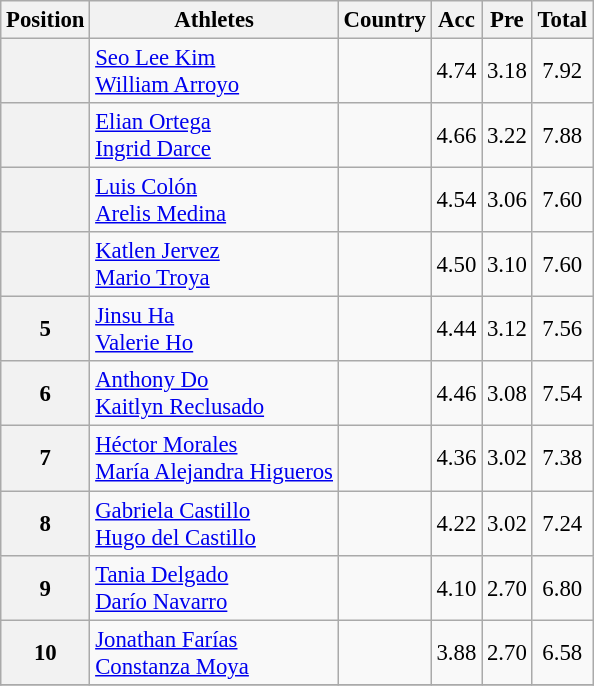<table class="wikitable sortable" style="text-align:center; font-size:95%">
<tr>
<th scope=col>Position</th>
<th scope=col>Athletes</th>
<th scope=col>Country</th>
<th scope=col>Acc</th>
<th scope=col>Pre</th>
<th>Total</th>
</tr>
<tr>
<th scope=row></th>
<td align=left><a href='#'>Seo Lee Kim</a><br><a href='#'>William Arroyo</a></td>
<td align=left></td>
<td>4.74</td>
<td>3.18</td>
<td>7.92</td>
</tr>
<tr>
<th scope=row></th>
<td align=left><a href='#'>Elian Ortega</a><br><a href='#'>Ingrid Darce</a></td>
<td align=left></td>
<td>4.66</td>
<td>3.22</td>
<td>7.88</td>
</tr>
<tr>
<th scope=row></th>
<td align=left><a href='#'>Luis Colón</a><br><a href='#'>Arelis Medina</a></td>
<td align=left></td>
<td>4.54</td>
<td>3.06</td>
<td>7.60</td>
</tr>
<tr>
<th scope=row></th>
<td align=left><a href='#'>Katlen Jervez</a><br><a href='#'>Mario Troya</a></td>
<td align=left></td>
<td>4.50</td>
<td>3.10</td>
<td>7.60</td>
</tr>
<tr>
<th scope=row>5</th>
<td align=left><a href='#'>Jinsu Ha</a><br><a href='#'>Valerie Ho</a></td>
<td align=left></td>
<td>4.44</td>
<td>3.12</td>
<td>7.56</td>
</tr>
<tr>
<th scope=row>6</th>
<td align=left><a href='#'>Anthony Do</a><br><a href='#'>Kaitlyn Reclusado</a></td>
<td align=left></td>
<td>4.46</td>
<td>3.08</td>
<td>7.54</td>
</tr>
<tr>
<th scope=row>7</th>
<td align=left><a href='#'>Héctor Morales</a><br><a href='#'>María Alejandra Higueros</a></td>
<td align=left></td>
<td>4.36</td>
<td>3.02</td>
<td>7.38</td>
</tr>
<tr>
<th scope=row>8</th>
<td align=left><a href='#'>Gabriela Castillo</a><br><a href='#'>Hugo del Castillo</a></td>
<td align=left></td>
<td>4.22</td>
<td>3.02</td>
<td>7.24</td>
</tr>
<tr>
<th scope=row>9</th>
<td align=left><a href='#'>Tania Delgado</a><br><a href='#'>Darío Navarro</a></td>
<td align=left></td>
<td>4.10</td>
<td>2.70</td>
<td>6.80</td>
</tr>
<tr>
<th scope=row>10</th>
<td align=left><a href='#'>Jonathan Farías</a><br><a href='#'>Constanza Moya</a></td>
<td align=left></td>
<td>3.88</td>
<td>2.70</td>
<td>6.58</td>
</tr>
<tr>
</tr>
</table>
